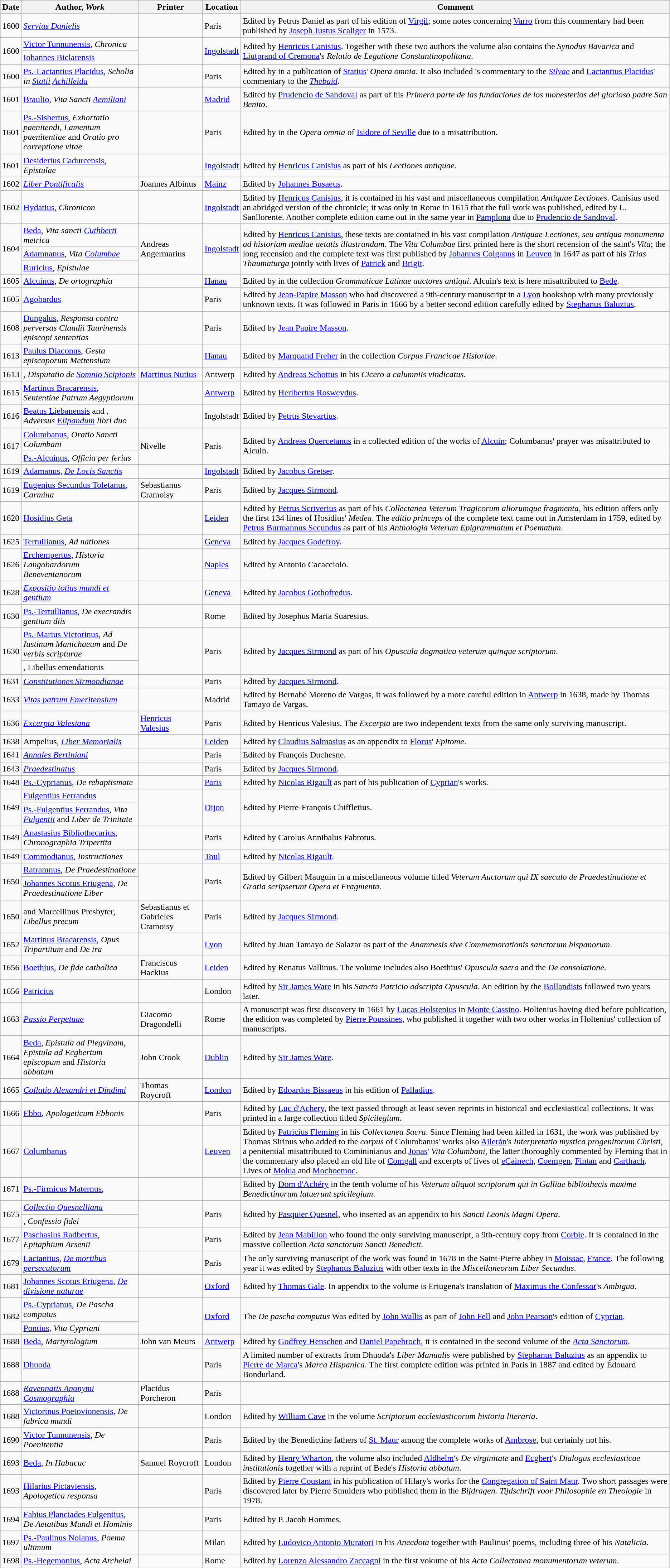<table class="wikitable sortable">
<tr>
<th>Date</th>
<th>Author, <em>Work</em></th>
<th>Printer</th>
<th>Location</th>
<th>Comment</th>
</tr>
<tr>
<td>1600</td>
<td><em><a href='#'>Servius Danielis</a></em></td>
<td></td>
<td>Paris</td>
<td>Edited by Petrus Daniel as part of his edition of <a href='#'>Virgil</a>; some notes concerning <a href='#'>Varro</a> from this commentary had been published by <a href='#'>Joseph Justus Scaliger</a> in 1573.</td>
</tr>
<tr>
<td rowspan="2">1600</td>
<td><a href='#'>Victor Tunnunensis</a>, <em>Chronica</em></td>
<td rowspan="2"></td>
<td rowspan="2"><a href='#'>Ingolstadt</a></td>
<td rowspan="2">Edited by <a href='#'>Henricus Canisius</a>. Together with these two authors the volume also contains the <em>Synodus Bavarica</em> and <a href='#'>Liutprand of Cremona</a>'s <em>Relatio de Legatione Constantinopolitana</em>.</td>
</tr>
<tr>
<td><a href='#'>Iohannes Biclarensis</a></td>
</tr>
<tr>
<td>1600</td>
<td><a href='#'>Ps.-Lactantius Placidus</a>, <em>Scholia in <a href='#'>Statii</a> <a href='#'>Achilleida</a></em></td>
<td></td>
<td>Paris</td>
<td>Edited by  in a publication of <a href='#'>Statius</a>' <em>Opera omnia</em>. It also included 's commentary to the <em><a href='#'>Silvae</a></em> and <a href='#'>Lactantius Placidus</a>' commentary to the <em><a href='#'>Thebaid</a></em>.</td>
</tr>
<tr>
<td>1601</td>
<td><a href='#'>Braulio</a>, <em>Vita Sancti <a href='#'>Aemiliani</a></em></td>
<td></td>
<td><a href='#'>Madrid</a></td>
<td>Edited by <a href='#'>Prudencio de Sandoval</a> as part of his <em>Primera parte de las fundaciones de los monesterios del glorioso padre San Benito</em>.</td>
</tr>
<tr>
<td>1601</td>
<td><a href='#'>Ps.-Sisbertus</a>, <em>Exhortatio paenitendi</em>, <em>Lamentum paenitentiae</em> and <em>Oratio pro correptione vitae</em></td>
<td></td>
<td>Paris</td>
<td>Edited by  in the <em>Opera omnia</em> of <a href='#'>Isidore of Seville</a> due to a misattribution.</td>
</tr>
<tr>
<td>1601</td>
<td><a href='#'>Desiderius Cadurcensis</a>, <em>Epistulae</em></td>
<td></td>
<td><a href='#'>Ingolstadt</a></td>
<td>Edited by <a href='#'>Henricus Canisius</a> as part of his <em>Lectiones antiquae</em>.</td>
</tr>
<tr>
<td>1602</td>
<td><em><a href='#'>Liber Pontificalis</a></em></td>
<td>Joannes Albinus</td>
<td><a href='#'>Mainz</a></td>
<td>Edited by <a href='#'>Johannes Busaeus</a>.</td>
</tr>
<tr>
<td>1602</td>
<td><a href='#'>Hydatius</a>, <em>Chronicon</em></td>
<td></td>
<td><a href='#'>Ingolstadt</a></td>
<td>Edited by <a href='#'>Henricus Canisius</a>, it is contained in his vast and miscellaneous compilation <em>Antiquae Lectiones</em>. Canisius used an abridged version of the chronicle; it was only in Rome in 1615 that the full work was published, edited by L. Sanllorente. Another complete edition came out in the same year in <a href='#'>Pamplona</a> due to <a href='#'>Prudencio de Sandoval</a>.</td>
</tr>
<tr>
<td rowspan="3">1604</td>
<td><a href='#'>Beda</a>, <em>Vita sancti <a href='#'>Cuthberti</a> metrica</em></td>
<td rowspan="3">Andreas Angermarius</td>
<td rowspan="3"><a href='#'>Ingolstadt</a></td>
<td rowspan="3">Edited by <a href='#'>Henricus Canisius</a>, these texts are contained in his vast compilation <em>Antiquae Lectiones, seu antiqua monumenta ad historiam mediae aetatis illustrandam</em>. The <em>Vita Columbae</em> first printed here is the short recension of the saint's <em>Vita</em>; the long recension and the complete text was first published by <a href='#'>Johannes Colganus</a> in <a href='#'>Leuven</a> in 1647 as part of his <em>Trias Thaumaturga</em> jointly with lives of <a href='#'>Patrick</a> and <a href='#'>Brigit</a>.</td>
</tr>
<tr>
<td><a href='#'>Adamnanus</a>, <em>Vita <a href='#'>Columbae</a></em></td>
</tr>
<tr>
<td><a href='#'>Ruricius</a>, <em>Epistulae</em></td>
</tr>
<tr>
<td>1605</td>
<td><a href='#'>Alcuinus</a>, <em>De ortographia</em></td>
<td></td>
<td><a href='#'>Hanau</a></td>
<td>Edited by  in the collection <em>Grammaticae Latinae auctores antiqui</em>. Alcuin's text is here misattributed to <a href='#'>Bede</a>.</td>
</tr>
<tr>
<td>1605</td>
<td><a href='#'>Agobardus</a></td>
<td></td>
<td>Paris</td>
<td>Edited by <a href='#'>Jean-Papire Masson</a> who had discovered a 9th-century manuscript in a <a href='#'>Lyon</a> bookshop with many previously unknown texts. It was followed in Paris in 1666 by a better second edition carefully edited by <a href='#'>Stephanus Baluzius</a>.</td>
</tr>
<tr>
<td>1608</td>
<td><a href='#'>Dungalus</a>, <em>Responsa contra perversas Claudii Taurinensis episcopi sententias</em></td>
<td></td>
<td>Paris</td>
<td>Edited by <a href='#'>Jean Papire Masson</a>.</td>
</tr>
<tr>
<td>1613</td>
<td><a href='#'>Paulus Diaconus</a>, <em>Gesta episcoporum Mettensium</em></td>
<td></td>
<td><a href='#'>Hanau</a></td>
<td>Edited by <a href='#'>Marquand Freher</a> in the collection <em>Corpus Francicae Historiae</em>.</td>
</tr>
<tr>
<td>1613</td>
<td>, <em>Disputatio de <a href='#'>Somnio Scipionis</a></em></td>
<td><a href='#'>Martinus Nutius</a></td>
<td>Antwerp</td>
<td>Edited by <a href='#'>Andreas Schottus</a> in his <em>Cicero a calumniis vindicatus</em>.</td>
</tr>
<tr>
<td>1615</td>
<td><a href='#'>Martinus Bracarensis</a>, <em>Sententiae Patrum Aegyptiorum</em></td>
<td></td>
<td><a href='#'>Antwerp</a></td>
<td>Edited by <a href='#'>Heribertus Rosweydus</a>.</td>
</tr>
<tr>
<td>1616</td>
<td><a href='#'>Beatus Liebanensis</a> and , <em>Adversus <a href='#'>Elipandum</a> libri duo</em></td>
<td></td>
<td>Ingolstadt</td>
<td>Edited by <a href='#'>Petrus Stevartius</a>.</td>
</tr>
<tr>
<td rowspan="2">1617</td>
<td><a href='#'>Columbanus</a>, <em>Oratio Sancti Columbani</em></td>
<td rowspan="2">Nivelle</td>
<td rowspan="2">Paris</td>
<td rowspan="2">Edited by <a href='#'>Andreas Quercetanus</a> in a collected edition of the works of <a href='#'>Alcuin</a>; Columbanus' prayer was misattributed to Alcuin.</td>
</tr>
<tr>
<td><a href='#'>Ps.-Alcuinus</a>, <em>Officia per ferias</em></td>
</tr>
<tr>
<td>1619</td>
<td><a href='#'>Adamanus</a>, <em><a href='#'>De Locis Sanctis</a></em></td>
<td></td>
<td><a href='#'>Ingolstadt</a></td>
<td>Edited by <a href='#'>Jacobus Gretser</a>.</td>
</tr>
<tr>
<td>1619</td>
<td><a href='#'>Eugenius Secundus Toletanus</a>, <em>Carmina</em></td>
<td>Sebastianus Cramoisy</td>
<td>Paris</td>
<td>Edited by <a href='#'>Jacques Sirmond</a>.</td>
</tr>
<tr>
<td>1620</td>
<td><a href='#'>Hosidius Geta</a></td>
<td></td>
<td><a href='#'>Leiden</a></td>
<td>Edited by <a href='#'>Petrus Scriverius</a> as part of his <em>Collectanea Veterum Tragicorum aliorumque fragmenta</em>, his edition offers only the first 134 lines of Hosidius' <em>Medea</em>. The <em>editio princeps</em> of the complete text came out in Amsterdam in 1759, edited by <a href='#'>Petrus Burmannus Secundus</a> as part of his <em>Anthologia Veterum Epigrammatum et Poematum</em>.</td>
</tr>
<tr>
<td>1625</td>
<td><a href='#'>Tertullianus</a>, <em>Ad nationes</em></td>
<td></td>
<td><a href='#'>Geneva</a></td>
<td>Edited by <a href='#'>Jacques Godefroy</a>.</td>
</tr>
<tr>
<td>1626</td>
<td><a href='#'>Erchempertus</a>, <em>Historia Langobardorum Beneventanorum</em></td>
<td></td>
<td><a href='#'>Naples</a></td>
<td>Edited by Antonio Cacacciolo.</td>
</tr>
<tr>
<td>1628</td>
<td><em><a href='#'>Expositio totius mundi et gentium</a></em></td>
<td></td>
<td><a href='#'>Geneva</a></td>
<td>Edited by <a href='#'>Jacobus Gothofredus</a>.</td>
</tr>
<tr>
<td>1630</td>
<td><a href='#'>Ps.-Tertullianus</a>, <em>De execrandis gentium diis</em></td>
<td></td>
<td>Rome</td>
<td>Edited by Josephus Maria Suaresius.</td>
</tr>
<tr>
<td rowspan="2">1630</td>
<td><a href='#'>Ps.-Marius Victorinus</a>, <em>Ad Iustinum Manichaeum</em> and <em>De verbis scripturae</em></td>
<td rowspan="2"></td>
<td rowspan="2">Paris</td>
<td rowspan="2">Edited by <a href='#'>Jacques Sirmond</a> as part of his <em>Opuscula dogmatica veterum quinque scriptorum</em>.</td>
</tr>
<tr>
<td>, Libellus emendationis</td>
</tr>
<tr>
<td>1631</td>
<td><em><a href='#'>Constitutiones Sirmondianae</a></em></td>
<td></td>
<td>Paris</td>
<td>Edited by <a href='#'>Jacques Sirmond</a>.</td>
</tr>
<tr>
<td>1633</td>
<td><em><a href='#'>Vitas patrum Emeritensium</a></em></td>
<td></td>
<td>Madrid</td>
<td>Edited by Bernabé Moreno de Vargas, it was followed by a more careful edition in <a href='#'>Antwerp</a> in 1638, made by Thomas Tamayo de Vargas.</td>
</tr>
<tr>
<td>1636</td>
<td><em><a href='#'>Excerpta Valesiana</a></em></td>
<td><a href='#'>Henricus Valesius</a></td>
<td>Paris</td>
<td>Edited by Henricus Valesius. The <em>Excerpta</em> are two independent texts from the same only surviving manuscript.</td>
</tr>
<tr>
<td>1638</td>
<td>Ampelius, <em><a href='#'>Liber Memorialis</a></em></td>
<td></td>
<td><a href='#'>Leiden</a></td>
<td>Edited by <a href='#'>Claudius Salmasius</a> as an appendix to <a href='#'>Florus</a>' <em>Epitome</em>.</td>
</tr>
<tr>
<td>1641</td>
<td><em><a href='#'>Annales Bertiniani</a></em></td>
<td></td>
<td>Paris</td>
<td>Edited by François Duchesne.</td>
</tr>
<tr>
<td>1643</td>
<td><em><a href='#'>Praedestinatus</a></em></td>
<td></td>
<td>Paris</td>
<td>Edited by <a href='#'>Jacques Sirmond</a>.</td>
</tr>
<tr>
<td>1648</td>
<td><a href='#'>Ps.-Cyprianus</a>, <em>De rebaptismate</em></td>
<td></td>
<td><a href='#'>Paris</a></td>
<td>Edited by <a href='#'>Nicolas Rigault</a> as part of his publication of <a href='#'>Cyprian</a>'s works.</td>
</tr>
<tr>
<td rowspan="2">1649</td>
<td><a href='#'>Fulgentius Ferrandus</a></td>
<td rowspan="2"></td>
<td rowspan="2"><a href='#'>Dijon</a></td>
<td rowspan="2">Edited by Pierre-François Chiffletius.</td>
</tr>
<tr>
<td><a href='#'>Ps.-Fulgentius Ferrandus</a>, <em>Vita <a href='#'>Fulgentii</a></em> and <em>Liber de Trinitate</em></td>
</tr>
<tr>
<td>1649</td>
<td><a href='#'>Anastasius Bibliothecarius</a>, <em>Chronographia Tripertita</em></td>
<td></td>
<td>Paris</td>
<td>Edited by Carolus Annibalus Fabrotus.</td>
</tr>
<tr>
<td>1649</td>
<td><a href='#'>Commodianus</a>, <em>Instructiones</em></td>
<td></td>
<td><a href='#'>Toul</a></td>
<td>Edited by <a href='#'>Nicolas Rigault</a>.</td>
</tr>
<tr>
<td rowspan="2">1650</td>
<td><a href='#'>Ratramnus</a>, <em>De Praedestinatione</em></td>
<td rowspan="2"></td>
<td rowspan="2">Paris</td>
<td rowspan="2">Edited by Gilbert Mauguin in a miscellaneous volume titled <em>Veterum Auctorum qui IX saeculo de Praedestinatione et Gratia scripserunt Opera et Fragmenta</em>.</td>
</tr>
<tr>
<td><a href='#'>Johannes Scotus Eriugena</a>, <em>De Praedestinatione Liber</em></td>
</tr>
<tr>
<td>1650</td>
<td> and Marcellinus Presbyter, <em>Libellus precum</em></td>
<td>Sebastianus et Gabrieles Cramoisy</td>
<td>Paris</td>
<td>Edited by <a href='#'>Jacques Sirmond</a>.</td>
</tr>
<tr>
<td>1652</td>
<td><a href='#'>Martinus Bracarensis</a>, <em>Opus Tripartitum</em> and <em>De ira</em></td>
<td></td>
<td><a href='#'>Lyon</a></td>
<td>Edited by Juan Tamayo de Salazar as part of the <em>Anamnesis sive Commemorationis sanctorum hispanorum</em>.</td>
</tr>
<tr>
<td>1656</td>
<td><a href='#'>Boethius</a>, <em>De fide catholica</em></td>
<td>Franciscus Hackius</td>
<td><a href='#'>Leiden</a></td>
<td>Edited by Renatus Vallinus. The volume includes also Boethius' <em>Opuscula sacra</em> and the <em>De consolatione</em>.</td>
</tr>
<tr>
<td>1656</td>
<td><a href='#'>Patricius</a></td>
<td></td>
<td>London</td>
<td>Edited by <a href='#'>Sir James Ware</a> in his <em>Sancto Patricio adscripta Opuscula</em>. An edition by the <a href='#'>Bollandists</a> followed two years later.</td>
</tr>
<tr>
<td>1663</td>
<td><em><a href='#'>Passio Perpetuae</a></em></td>
<td>Giacomo Dragondelli</td>
<td>Rome</td>
<td>A manuscript was first discovery in 1661 by <a href='#'>Lucas Holstenius</a> in <a href='#'>Monte Cassino</a>. Holtenius having died before publication, the edition was completed by <a href='#'>Pierre Poussines</a>, who published it together with two other works in Holtenius' collection of manuscripts.</td>
</tr>
<tr>
<td>1664</td>
<td><a href='#'>Beda</a>, <em>Epistula ad Plegvinam</em>, <em>Epistula ad Ecgbertum episcopum</em> and <em>Historia abbatum</em></td>
<td>John Crook</td>
<td><a href='#'>Dublin</a></td>
<td>Edited by <a href='#'>Sir James Ware</a>.</td>
</tr>
<tr>
<td>1665</td>
<td><em><a href='#'>Collatio Alexandri et Dindimi</a></em></td>
<td>Thomas Roycroft</td>
<td><a href='#'>London</a></td>
<td>Edited by <a href='#'>Edoardus Bissaeus</a> in his edition of <a href='#'>Palladius</a>.</td>
</tr>
<tr>
<td>1666</td>
<td><a href='#'>Ebbo</a>, <em>Apologeticum Ebbonis</em></td>
<td></td>
<td>Paris</td>
<td>Edited by <a href='#'>Luc d'Achery</a>, the text passed through at least seven reprints in historical and ecclesiastical collections. It was printed in a large collection titled <em>Spicilegium</em>.</td>
</tr>
<tr>
<td>1667</td>
<td><a href='#'>Columbanus</a></td>
<td></td>
<td><a href='#'>Leuven</a></td>
<td>Edited by <a href='#'>Patricius Fleming</a> in his <em>Collectanea Sacra</em>. Since Fleming had been killed in 1631, the work was published by Thomas Sirinus who added to the <em>corpus</em> of Columbanus' works also <a href='#'>Ailerán</a>'s <em>Interpretatio mystica progenitorum Christi</em>, a penitential misattributed to Comininianus and <a href='#'>Jonas</a>' <em>Vita Columbani</em>, the latter thoroughly commented by Fleming that in the commentary also placed an old life of <a href='#'>Comgall</a> and excerpts of lives of <a href='#'>eCainech</a>, <a href='#'>Coemgen</a>, <a href='#'>Fintan</a> and <a href='#'>Carthach</a>. Lives of <a href='#'>Molua</a> and <a href='#'>Mochoemoc</a>.</td>
</tr>
<tr>
<td>1671</td>
<td><a href='#'>Ps.-Firmicus Maternus</a>, <em></em></td>
<td></td>
<td></td>
<td>Edited by <a href='#'>Dom d'Achéry</a> in the tenth volume of his <em>Veterum aliquot scriptorum qui in Galliae bibliothecis maxime Benedictinorum latuerunt spicilegium</em>.</td>
</tr>
<tr>
<td rowspan="2">1675</td>
<td><em><a href='#'>Collectio Quesnelliana</a></em></td>
<td rowspan="2"></td>
<td rowspan="2">Paris</td>
<td rowspan="2">Edited by <a href='#'>Pasquier Quesnel</a>, who inserted as an appendix to his <em>Sancti Leonis Magni Opera</em>.</td>
</tr>
<tr>
<td>, <em>Confessio fidei</em></td>
</tr>
<tr>
<td>1677</td>
<td><a href='#'>Paschasius Radbertus</a>, <em>Epitaphium Arsenii</em></td>
<td></td>
<td>Paris</td>
<td>Edited by <a href='#'>Jean Mabillon</a> who found the only surviving manuscript, a 9th-century copy from <a href='#'>Corbie</a>. It is contained in the massive collection <em>Acta sanctorum Sancti Benedicti</em>.</td>
</tr>
<tr>
<td>1679</td>
<td><a href='#'>Lactantius</a>, <em><a href='#'>De mortibus persecutorum</a></em></td>
<td></td>
<td>Paris</td>
<td>The only surviving manuscript of the work was found in 1678 in the Saint-Pierre abbey in <a href='#'>Moissac</a>, <a href='#'>France</a>. The following year it was edited by <a href='#'>Stephanus Baluzius</a> with other texts in the <em>Miscellaneorum Liber Secundus</em>.</td>
</tr>
<tr>
<td>1681</td>
<td><a href='#'>Johannes Scotus Eriugena</a>, <em><a href='#'>De divisione naturae</a></em></td>
<td></td>
<td><a href='#'>Oxford</a></td>
<td>Edited by <a href='#'>Thomas Gale</a>. In appendix to the volume is Eriugena's translation of <a href='#'>Maximus the Confessor</a>'s <em>Ambigua</em>.</td>
</tr>
<tr>
<td rowspan="2">1682</td>
<td><a href='#'>Ps.-Cyprianus</a>, <em>De Pascha computus</em></td>
<td rowspan="2"></td>
<td rowspan="2"><a href='#'>Oxford</a></td>
<td rowspan="2">The <em>De pascha computus</em> Was edited by <a href='#'>John Wallis</a> as part of <a href='#'>John Fell</a> and <a href='#'>John Pearson</a>'s edition of <a href='#'>Cyprian</a>.</td>
</tr>
<tr>
<td><a href='#'>Pontius</a>, <em>Vita Cypriani</em></td>
</tr>
<tr>
<td>1688</td>
<td><a href='#'>Beda</a>, <em>Martyrologium</em></td>
<td>John van Meurs</td>
<td><a href='#'>Antwerp</a></td>
<td>Edited by <a href='#'>Godfrey Henschen</a> and <a href='#'>Daniel Papebroch</a>, it is contained in the second volume of the <em><a href='#'>Acta Sanctorum</a></em>.</td>
</tr>
<tr>
<td>1688</td>
<td><a href='#'>Dhuoda</a></td>
<td></td>
<td>Paris</td>
<td>A limited number of extracts from Dhuoda's <em>Liber Manualis</em> were published by <a href='#'>Stephanus Baluzius</a> as an appendix to <a href='#'>Pierre de Marca</a>'s <em>Marca Hispanica</em>. The first complete edition was printed in Paris in 1887 and edited by Édouard Bondurland.</td>
</tr>
<tr>
<td>1688</td>
<td><em><a href='#'>Ravennatis Anonymi Cosmographia</a></em></td>
<td>Placidus Porcheron</td>
<td>Paris</td>
<td></td>
</tr>
<tr>
<td>1688</td>
<td><a href='#'>Victorinus Poetovionensis</a>, <em>De fabrica mundi</em></td>
<td></td>
<td>London</td>
<td>Edited by <a href='#'>William Cave</a> in the volume <em>Scriptorum ecclesiasticorum historia literaria</em>.</td>
</tr>
<tr>
<td>1690</td>
<td><a href='#'>Victor Tunnunensis</a>, <em>De Poenitentia</em></td>
<td></td>
<td>Paris</td>
<td>Edited by the Benedictine fathers of <a href='#'>St. Maur</a> among the complete works of <a href='#'>Ambrose</a>, but certainly not his.</td>
</tr>
<tr>
<td>1693</td>
<td><a href='#'>Beda</a>, <em>In Habacuc</em></td>
<td>Samuel Roycroft</td>
<td>London</td>
<td>Edited by <a href='#'>Henry Wharton</a>, the volume also included <a href='#'>Aldhelm</a>'s <em>De virginitate</em> and <a href='#'>Ecgbert</a>'s <em>Dialogus ecclesiasticae institutionis</em> together with a reprint of Bede's <em>Historia abbatum</em>.</td>
</tr>
<tr>
<td>1693</td>
<td><a href='#'>Hilarius Pictaviensis</a>, <em>Apologetica responsa</em></td>
<td></td>
<td>Paris</td>
<td>Edited by <a href='#'>Pierre Coustant</a> in his publication of Hilary's works for the <a href='#'>Congregation of Saint Maur</a>. Two short passages were discovered later by Pierre Smulders who published them in the <em>Bijdragen. Tijdschrift voor Philosophie en Theologie</em> in 1978.</td>
</tr>
<tr>
<td>1694</td>
<td><a href='#'>Fabius Planciades Fulgentius</a>, <em>De Aetatibus Mundi et Hominis</em></td>
<td></td>
<td>Paris</td>
<td>Edited by P. Jacob Hommes.</td>
</tr>
<tr>
<td>1697</td>
<td><a href='#'>Ps.-Paulinus Nolanus</a>, <em>Poema ultimum</em></td>
<td></td>
<td>Milan</td>
<td>Edited by <a href='#'>Ludovico Antonio Muratori</a> in his <em>Anecdota</em> together with Paulinus' poems, including three of his <em>Natalicia</em>.</td>
</tr>
<tr>
<td>1698</td>
<td><a href='#'>Ps.-Hegemonius</a>, <em>Acta Archelai</em></td>
<td></td>
<td>Rome</td>
<td>Edited by <a href='#'>Lorenzo Alessandro Zaccagni</a> in the first vokume of his <em>Acta Collectanea monumentorum veterum</em>.</td>
</tr>
</table>
